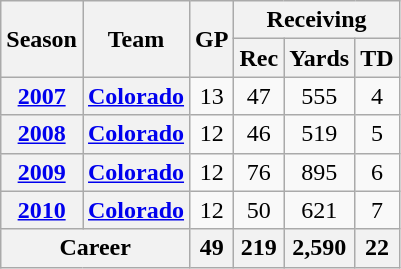<table class="wikitable" style="text-align:center;">
<tr>
<th rowspan="2">Season</th>
<th rowspan="2">Team</th>
<th rowspan="2">GP</th>
<th colspan="3">Receiving</th>
</tr>
<tr>
<th>Rec</th>
<th>Yards</th>
<th>TD</th>
</tr>
<tr>
<th><a href='#'>2007</a></th>
<th><a href='#'>Colorado</a></th>
<td>13</td>
<td>47</td>
<td>555</td>
<td>4</td>
</tr>
<tr>
<th><a href='#'>2008</a></th>
<th><a href='#'>Colorado</a></th>
<td>12</td>
<td>46</td>
<td>519</td>
<td>5</td>
</tr>
<tr>
<th><a href='#'>2009</a></th>
<th><a href='#'>Colorado</a></th>
<td>12</td>
<td>76</td>
<td>895</td>
<td>6</td>
</tr>
<tr>
<th><a href='#'>2010</a></th>
<th><a href='#'>Colorado</a></th>
<td>12</td>
<td>50</td>
<td>621</td>
<td>7</td>
</tr>
<tr>
<th colspan="2">Career</th>
<th>49</th>
<th>219</th>
<th>2,590</th>
<th>22</th>
</tr>
</table>
